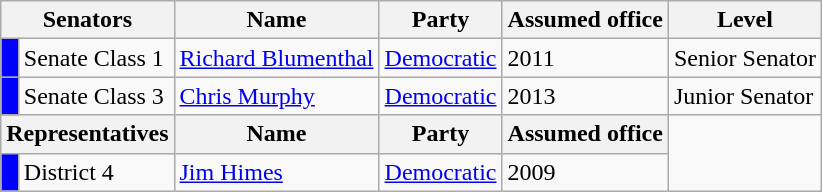<table class="wikitable">
<tr>
<th colspan="2" style="text-align:center; vertical-align:bottom;"><strong>Senators</strong></th>
<th style="text-align:center; vertical-align:bottom;"><strong>Name</strong></th>
<th style="text-align:center; vertical-align:bottom;"><strong>Party</strong></th>
<th style="text-align:center; vertical-align:bottom;"><strong>Assumed office</strong></th>
<th>Level</th>
</tr>
<tr>
<td style="background:blue;"> </td>
<td>Senate Class 1</td>
<td><a href='#'>Richard Blumenthal</a></td>
<td><a href='#'>Democratic</a></td>
<td>2011</td>
<td>Senior Senator</td>
</tr>
<tr>
<td style="background:blue;"> </td>
<td>Senate Class 3</td>
<td><a href='#'>Chris Murphy</a></td>
<td><a href='#'>Democratic</a></td>
<td>2013</td>
<td>Junior Senator</td>
</tr>
<tr>
<th colspan="2" style="text-align:center; vertical-align:bottom;"><strong>Representatives</strong></th>
<th style="text-align:center; vertical-align:bottom;"><strong>Name</strong></th>
<th style="text-align:center; vertical-align:bottom;"><strong>Party</strong></th>
<th style="text-align:center; vertical-align:bottom;"><strong>Assumed office</strong></th>
<td rowspan="2"></td>
</tr>
<tr>
<td style="background:blue;"> </td>
<td>District 4</td>
<td><a href='#'>Jim Himes</a></td>
<td><a href='#'>Democratic</a></td>
<td>2009</td>
</tr>
</table>
